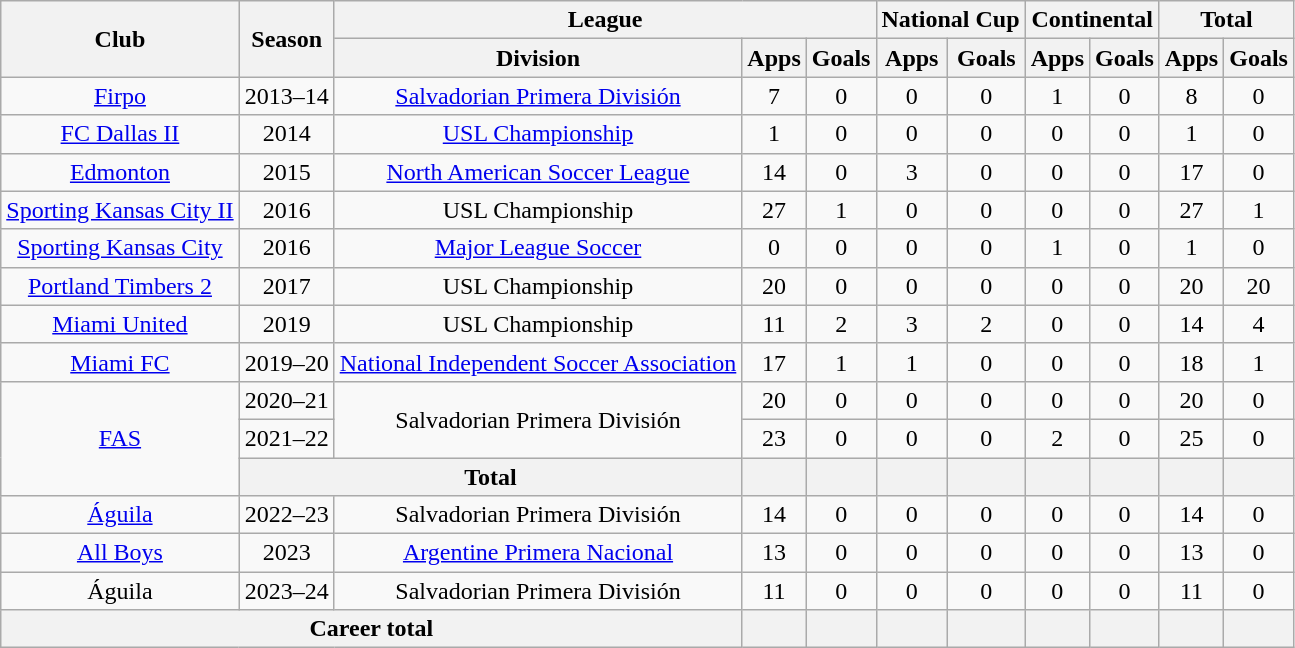<table class="wikitable", style="text-align:center">
<tr>
<th rowspan="2">Club</th>
<th rowspan="2">Season</th>
<th colspan="3">League</th>
<th colspan="2">National Cup</th>
<th colspan="2">Continental</th>
<th colspan="2">Total</th>
</tr>
<tr>
<th>Division</th>
<th>Apps</th>
<th>Goals</th>
<th>Apps</th>
<th>Goals</th>
<th>Apps</th>
<th>Goals</th>
<th>Apps</th>
<th>Goals</th>
</tr>
<tr>
<td><a href='#'>Firpo</a></td>
<td>2013–14</td>
<td><a href='#'>Salvadorian Primera División</a></td>
<td>7</td>
<td>0</td>
<td>0</td>
<td>0</td>
<td>1</td>
<td>0</td>
<td>8</td>
<td>0</td>
</tr>
<tr>
<td><a href='#'>FC Dallas II</a></td>
<td>2014</td>
<td><a href='#'>USL Championship</a></td>
<td>1</td>
<td>0</td>
<td>0</td>
<td>0</td>
<td>0</td>
<td>0</td>
<td>1</td>
<td>0</td>
</tr>
<tr>
<td><a href='#'>Edmonton</a></td>
<td>2015</td>
<td><a href='#'>North American Soccer League</a></td>
<td>14</td>
<td>0</td>
<td>3</td>
<td>0</td>
<td>0</td>
<td>0</td>
<td>17</td>
<td>0</td>
</tr>
<tr>
<td><a href='#'>Sporting Kansas City II</a></td>
<td>2016</td>
<td>USL Championship</td>
<td>27</td>
<td>1</td>
<td>0</td>
<td>0</td>
<td>0</td>
<td>0</td>
<td>27</td>
<td>1</td>
</tr>
<tr>
<td><a href='#'>Sporting Kansas City</a></td>
<td>2016</td>
<td><a href='#'>Major League Soccer</a></td>
<td>0</td>
<td>0</td>
<td>0</td>
<td>0</td>
<td>1</td>
<td>0</td>
<td>1</td>
<td>0</td>
</tr>
<tr>
<td><a href='#'>Portland Timbers 2</a></td>
<td>2017</td>
<td>USL Championship</td>
<td>20</td>
<td>0</td>
<td>0</td>
<td>0</td>
<td>0</td>
<td>0</td>
<td>20</td>
<td>20</td>
</tr>
<tr>
<td><a href='#'>Miami United</a></td>
<td>2019</td>
<td>USL Championship</td>
<td>11</td>
<td>2</td>
<td>3</td>
<td>2</td>
<td>0</td>
<td>0</td>
<td>14</td>
<td>4</td>
</tr>
<tr>
<td><a href='#'>Miami FC</a></td>
<td>2019–20</td>
<td><a href='#'>National Independent Soccer Association</a></td>
<td>17</td>
<td>1</td>
<td>1</td>
<td>0</td>
<td>0</td>
<td>0</td>
<td>18</td>
<td>1</td>
</tr>
<tr>
<td rowspan="3"><a href='#'>FAS</a></td>
<td>2020–21</td>
<td rowspan="2">Salvadorian Primera División</td>
<td>20</td>
<td>0</td>
<td>0</td>
<td>0</td>
<td>0</td>
<td>0</td>
<td>20</td>
<td>0</td>
</tr>
<tr>
<td>2021–22</td>
<td>23</td>
<td>0</td>
<td>0</td>
<td>0</td>
<td>2</td>
<td>0</td>
<td>25</td>
<td>0</td>
</tr>
<tr>
<th colspan="2">Total</th>
<th></th>
<th></th>
<th></th>
<th></th>
<th></th>
<th></th>
<th></th>
<th></th>
</tr>
<tr>
<td><a href='#'>Águila</a></td>
<td>2022–23</td>
<td>Salvadorian Primera División</td>
<td>14</td>
<td>0</td>
<td>0</td>
<td>0</td>
<td>0</td>
<td>0</td>
<td>14</td>
<td>0</td>
</tr>
<tr>
<td><a href='#'>All Boys</a></td>
<td>2023</td>
<td><a href='#'>Argentine Primera Nacional</a></td>
<td>13</td>
<td>0</td>
<td>0</td>
<td>0</td>
<td>0</td>
<td>0</td>
<td>13</td>
<td>0</td>
</tr>
<tr>
<td>Águila</td>
<td>2023–24</td>
<td>Salvadorian Primera División</td>
<td>11</td>
<td>0</td>
<td>0</td>
<td>0</td>
<td>0</td>
<td>0</td>
<td>11</td>
<td>0</td>
</tr>
<tr>
<th colspan="3">Career total</th>
<th></th>
<th></th>
<th></th>
<th></th>
<th></th>
<th></th>
<th></th>
<th></th>
</tr>
</table>
